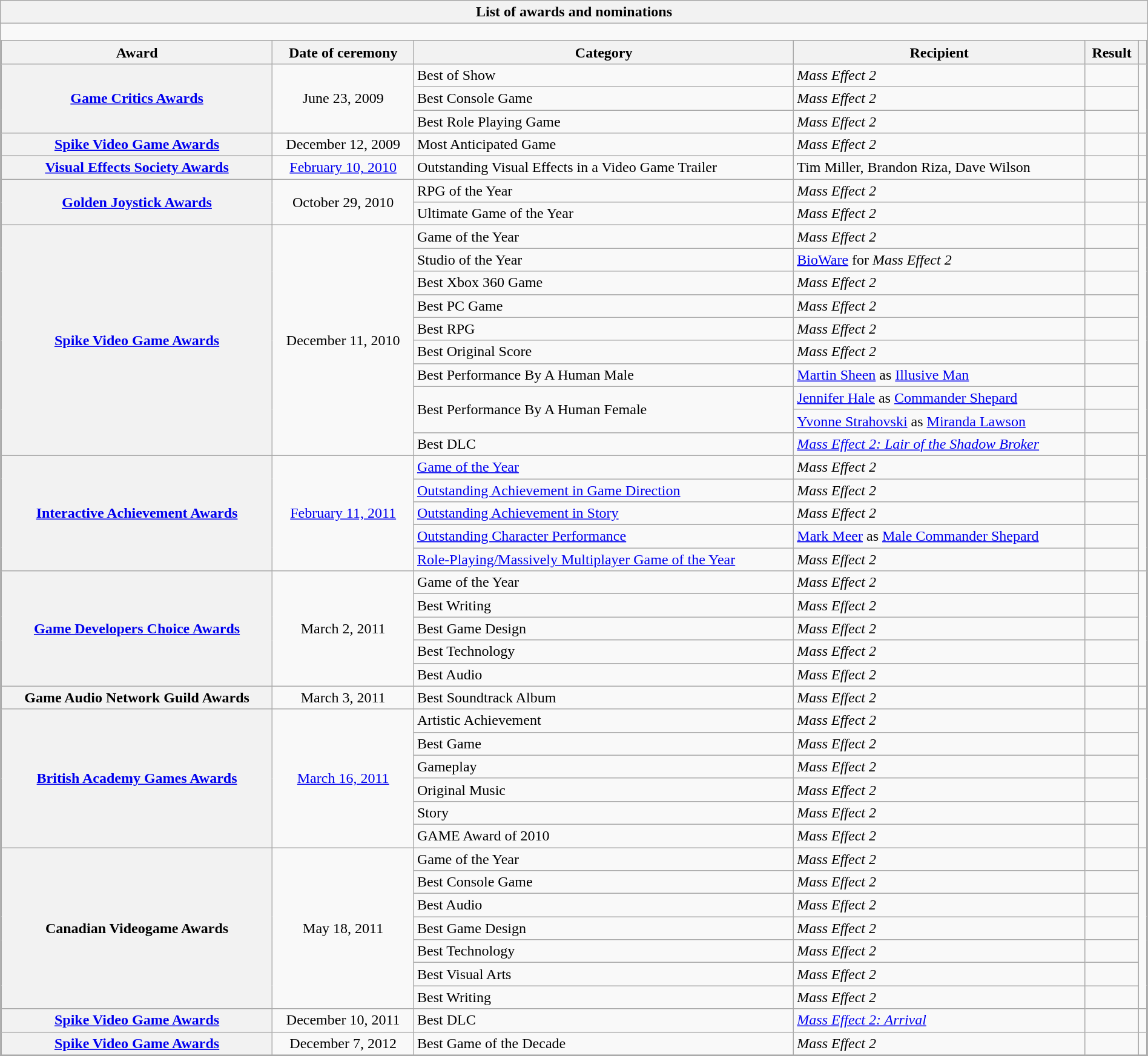<table class="wikitable collapsible collapsed" style="width:100%;">
<tr>
<th>List of awards and nominations</th>
</tr>
<tr>
<td style="padding:0; border:none;"><br><table class="wikitable plainrowheaders" style="border:none; margin:0; width:100%;">
<tr>
<th scope="col">Award</th>
<th scope="col">Date of ceremony</th>
<th scope="col">Category</th>
<th scope="col">Recipient</th>
<th scope="col">Result</th>
<th scope="col"></th>
</tr>
<tr>
<th scope="row" rowspan="3" style="text-align:center;"><a href='#'>Game Critics Awards</a></th>
<td rowspan="3" style="text-align:center;">June 23, 2009</td>
<td>Best of Show</td>
<td><em>Mass Effect 2</em></td>
<td></td>
<td rowspan="3" style="text-align:center;"></td>
</tr>
<tr>
<td>Best Console Game</td>
<td><em>Mass Effect 2</em></td>
<td></td>
</tr>
<tr>
<td>Best Role Playing Game</td>
<td><em>Mass Effect 2</em></td>
<td></td>
</tr>
<tr>
<th scope="row" style="text-align:center;"><a href='#'>Spike Video Game Awards</a></th>
<td style="text-align:center;">December 12, 2009</td>
<td>Most Anticipated Game</td>
<td><em>Mass Effect 2</em></td>
<td></td>
<td style="text-align:center;"></td>
</tr>
<tr>
<th scope="row" style="text-align:center;"><a href='#'>Visual Effects Society Awards</a></th>
<td style="text-align:center;"><a href='#'>February 10, 2010</a></td>
<td>Outstanding Visual Effects in a Video Game Trailer</td>
<td>Tim Miller, Brandon Riza, Dave Wilson</td>
<td></td>
<td style="text-align:center;"></td>
</tr>
<tr>
<th scope="row" rowspan="2" style="text-align:center;"><a href='#'>Golden Joystick Awards</a></th>
<td rowspan="2" style="text-align:center;">October 29, 2010</td>
<td>RPG of the Year</td>
<td><em>Mass Effect 2</em></td>
<td></td>
<td style="text-align:center;"></td>
</tr>
<tr>
<td>Ultimate Game of the Year</td>
<td><em>Mass Effect 2</em></td>
<td></td>
<td style="text-align:center;"></td>
</tr>
<tr>
<th scope="row" rowspan="10" style="text-align:center;"><a href='#'>Spike Video Game Awards</a></th>
<td rowspan="10" style="text-align:center;">December 11, 2010</td>
<td>Game of the Year</td>
<td><em>Mass Effect 2</em></td>
<td></td>
<td rowspan="10" style="text-align:center;"></td>
</tr>
<tr>
<td>Studio of the Year</td>
<td><a href='#'>BioWare</a> for <em>Mass Effect 2</em></td>
<td></td>
</tr>
<tr>
<td>Best Xbox 360 Game</td>
<td><em>Mass Effect 2</em></td>
<td></td>
</tr>
<tr>
<td>Best PC Game</td>
<td><em>Mass Effect 2</em></td>
<td></td>
</tr>
<tr>
<td>Best RPG</td>
<td><em>Mass Effect 2</em></td>
<td></td>
</tr>
<tr>
<td>Best Original Score</td>
<td><em>Mass Effect 2</em></td>
<td></td>
</tr>
<tr>
<td>Best Performance By A Human Male</td>
<td><a href='#'>Martin Sheen</a> as <a href='#'>Illusive Man</a></td>
<td></td>
</tr>
<tr>
<td rowspan="2">Best Performance By A Human Female</td>
<td><a href='#'>Jennifer Hale</a> as <a href='#'>Commander Shepard</a></td>
<td></td>
</tr>
<tr>
<td><a href='#'>Yvonne Strahovski</a> as <a href='#'>Miranda Lawson</a></td>
<td></td>
</tr>
<tr>
<td>Best DLC</td>
<td><em><a href='#'>Mass Effect 2: Lair of the Shadow Broker</a></em></td>
<td></td>
</tr>
<tr>
<th scope="row" rowspan="5" style="text-align:center;"><a href='#'>Interactive Achievement Awards</a></th>
<td rowspan="5" style="text-align:center;"><a href='#'>February 11, 2011</a></td>
<td><a href='#'>Game of the Year</a></td>
<td><em>Mass Effect 2</em></td>
<td></td>
<td rowspan="5" style="text-align:center;"></td>
</tr>
<tr>
<td><a href='#'>Outstanding Achievement in Game Direction</a></td>
<td><em>Mass Effect 2</em></td>
<td></td>
</tr>
<tr>
<td><a href='#'>Outstanding Achievement in Story</a></td>
<td><em>Mass Effect 2</em></td>
<td></td>
</tr>
<tr>
<td><a href='#'>Outstanding Character Performance</a></td>
<td><a href='#'>Mark Meer</a> as <a href='#'>Male Commander Shepard</a></td>
<td></td>
</tr>
<tr>
<td><a href='#'>Role-Playing/Massively Multiplayer Game of the Year</a></td>
<td><em>Mass Effect 2</em></td>
<td></td>
</tr>
<tr>
<th scope="row" rowspan="5" style="text-align:center;"><a href='#'>Game Developers Choice Awards</a></th>
<td rowspan="5" style="text-align:center;">March 2, 2011</td>
<td>Game of the Year</td>
<td><em>Mass Effect 2</em></td>
<td></td>
<td rowspan="5" style="text-align:center;"></td>
</tr>
<tr>
<td>Best Writing</td>
<td><em>Mass Effect 2</em></td>
<td></td>
</tr>
<tr>
<td>Best Game Design</td>
<td><em>Mass Effect 2</em></td>
<td></td>
</tr>
<tr>
<td>Best Technology</td>
<td><em>Mass Effect 2</em></td>
<td></td>
</tr>
<tr>
<td>Best Audio</td>
<td><em>Mass Effect 2</em></td>
<td></td>
</tr>
<tr>
<th scope="row" style="text-align:center;">Game Audio Network Guild Awards</th>
<td style="text-align:center;">March 3, 2011</td>
<td>Best Soundtrack Album</td>
<td><em>Mass Effect 2</em></td>
<td></td>
<td style="text-align:center;"></td>
</tr>
<tr>
<th scope="row" rowspan="6" style="text-align:center;"><a href='#'>British Academy Games Awards</a></th>
<td rowspan="6" style="text-align:center;"><a href='#'>March 16, 2011</a></td>
<td>Artistic Achievement</td>
<td><em>Mass Effect 2</em></td>
<td></td>
<td rowspan="6" style="text-align:center;"></td>
</tr>
<tr>
<td>Best Game</td>
<td><em>Mass Effect 2</em></td>
<td></td>
</tr>
<tr>
<td>Gameplay</td>
<td><em>Mass Effect 2</em></td>
<td></td>
</tr>
<tr>
<td>Original Music</td>
<td><em>Mass Effect 2</em></td>
<td></td>
</tr>
<tr>
<td>Story</td>
<td><em>Mass Effect 2</em></td>
<td></td>
</tr>
<tr>
<td>GAME Award of 2010</td>
<td><em>Mass Effect 2</em></td>
<td></td>
</tr>
<tr>
<th scope="row" rowspan="7" style="text-align:center;">Canadian Videogame Awards</th>
<td rowspan="7" style="text-align:center;">May 18, 2011</td>
<td>Game of the Year</td>
<td><em>Mass Effect 2</em></td>
<td></td>
<td rowspan="7" style="text-align:center;"></td>
</tr>
<tr>
<td>Best Console Game</td>
<td><em>Mass Effect 2</em></td>
<td></td>
</tr>
<tr>
<td>Best Audio</td>
<td><em>Mass Effect 2</em></td>
<td></td>
</tr>
<tr>
<td>Best Game Design</td>
<td><em>Mass Effect 2</em></td>
<td></td>
</tr>
<tr>
<td>Best Technology</td>
<td><em>Mass Effect 2</em></td>
<td></td>
</tr>
<tr>
<td>Best Visual Arts</td>
<td><em>Mass Effect 2</em></td>
<td></td>
</tr>
<tr>
<td>Best Writing</td>
<td><em>Mass Effect 2</em></td>
<td></td>
</tr>
<tr>
<th scope="row" style="text-align:center;"><a href='#'>Spike Video Game Awards</a></th>
<td style="text-align:center;">December 10, 2011</td>
<td>Best DLC</td>
<td><em><a href='#'>Mass Effect 2: Arrival</a></em></td>
<td></td>
<td style="text-align:center;"></td>
</tr>
<tr>
<th scope="row" style="text-align:center;"><a href='#'>Spike Video Game Awards</a></th>
<td style="text-align:center;">December 7, 2012</td>
<td>Best Game of the Decade</td>
<td><em>Mass Effect 2</em></td>
<td></td>
<td style="text-align:center;"></td>
</tr>
</table>
</td>
</tr>
</table>
